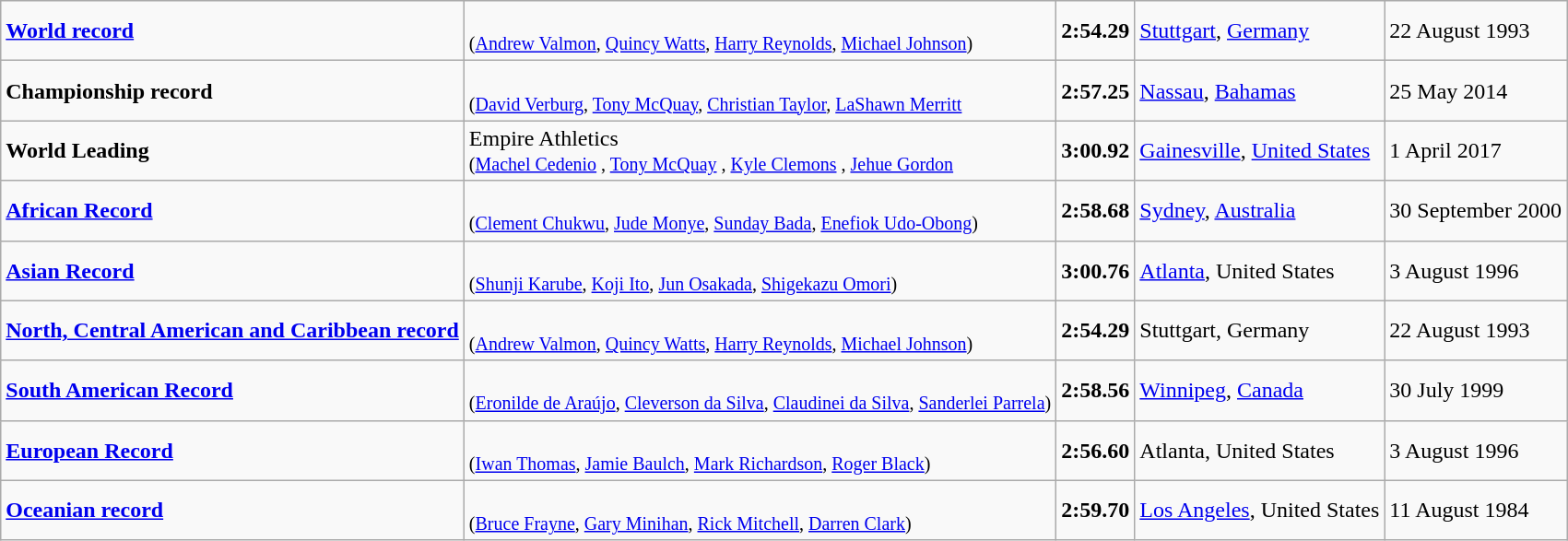<table class="wikitable">
<tr>
<td><strong><a href='#'>World record</a></strong></td>
<td><br><small>(<a href='#'>Andrew Valmon</a>, <a href='#'>Quincy Watts</a>, <a href='#'>Harry Reynolds</a>, <a href='#'>Michael Johnson</a>)</small></td>
<td><strong>2:54.29</strong></td>
<td> <a href='#'>Stuttgart</a>, <a href='#'>Germany</a></td>
<td>22 August 1993</td>
</tr>
<tr>
<td><strong>Championship record</strong></td>
<td><br><small>(<a href='#'>David Verburg</a>, <a href='#'>Tony McQuay</a>, <a href='#'>Christian Taylor</a>, <a href='#'>LaShawn Merritt</a></small></td>
<td><strong>2:57.25</strong></td>
<td> <a href='#'>Nassau</a>, <a href='#'>Bahamas</a></td>
<td>25 May 2014</td>
</tr>
<tr>
<td><strong>World Leading</strong></td>
<td>Empire Athletics<br><small>(<a href='#'>Machel Cedenio</a> , <a href='#'>Tony McQuay</a> , <a href='#'>Kyle Clemons</a> , <a href='#'>Jehue Gordon</a> </small></td>
<td><strong>3:00.92</strong></td>
<td> <a href='#'>Gainesville</a>, <a href='#'>United States</a></td>
<td>1 April 2017</td>
</tr>
<tr>
<td><strong><a href='#'>African Record</a></strong></td>
<td><br><small>(<a href='#'>Clement Chukwu</a>, <a href='#'>Jude Monye</a>, <a href='#'>Sunday Bada</a>, <a href='#'>Enefiok Udo-Obong</a>)</small></td>
<td><strong>2:58.68</strong></td>
<td> <a href='#'>Sydney</a>, <a href='#'>Australia</a></td>
<td>30 September 2000</td>
</tr>
<tr>
<td><strong><a href='#'>Asian Record</a></strong></td>
<td><br><small>(<a href='#'>Shunji Karube</a>, <a href='#'>Koji Ito</a>, <a href='#'>Jun Osakada</a>, <a href='#'>Shigekazu Omori</a>)</small></td>
<td><strong>3:00.76</strong></td>
<td> <a href='#'>Atlanta</a>, United States</td>
<td>3 August 1996</td>
</tr>
<tr>
<td><strong><a href='#'>North, Central American and Caribbean record</a></strong></td>
<td><br><small>(<a href='#'>Andrew Valmon</a>, <a href='#'>Quincy Watts</a>, <a href='#'>Harry Reynolds</a>, <a href='#'>Michael Johnson</a>)</small></td>
<td><strong>2:54.29</strong></td>
<td> Stuttgart, Germany</td>
<td>22 August 1993</td>
</tr>
<tr>
<td><strong><a href='#'>South American Record</a></strong></td>
<td><br><small>(<a href='#'>Eronilde de Araújo</a>, <a href='#'>Cleverson da Silva</a>, <a href='#'>Claudinei da Silva</a>, <a href='#'>Sanderlei Parrela</a>)</small></td>
<td><strong>2:58.56</strong></td>
<td> <a href='#'>Winnipeg</a>, <a href='#'>Canada</a></td>
<td>30 July 1999</td>
</tr>
<tr>
<td><strong><a href='#'>European Record</a></strong></td>
<td><br><small>(<a href='#'>Iwan Thomas</a>, <a href='#'>Jamie Baulch</a>, <a href='#'>Mark Richardson</a>, <a href='#'>Roger Black</a>)</small></td>
<td><strong>2:56.60</strong></td>
<td> Atlanta, United States</td>
<td>3 August 1996</td>
</tr>
<tr>
<td><strong><a href='#'>Oceanian record</a></strong></td>
<td><br><small>(<a href='#'>Bruce Frayne</a>, <a href='#'>Gary Minihan</a>, <a href='#'>Rick Mitchell</a>, <a href='#'>Darren Clark</a>)</small></td>
<td><strong>2:59.70</strong></td>
<td> <a href='#'>Los Angeles</a>, United States</td>
<td>11 August 1984</td>
</tr>
</table>
